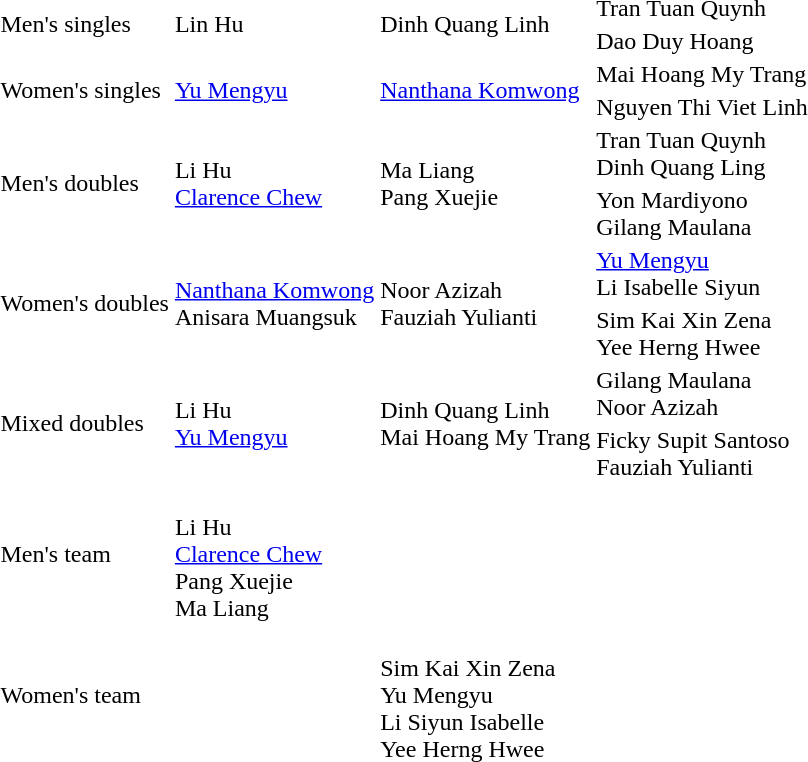<table>
<tr>
<td rowspan=2>Men's singles <br></td>
<td rowspan=2> Lin Hu</td>
<td rowspan=2> Dinh Quang Linh</td>
<td> Tran Tuan Quynh</td>
</tr>
<tr>
<td> Dao Duy Hoang</td>
</tr>
<tr>
<td rowspan=2>Women's singles <br></td>
<td rowspan=2> <a href='#'>Yu Mengyu</a></td>
<td rowspan=2> <a href='#'>Nanthana Komwong</a></td>
<td> Mai Hoang My Trang</td>
</tr>
<tr>
<td> Nguyen Thi Viet Linh</td>
</tr>
<tr>
<td rowspan=2>Men's doubles <br></td>
<td rowspan=2> Li Hu<br> <a href='#'>Clarence Chew</a></td>
<td rowspan=2> Ma Liang<br> Pang Xuejie</td>
<td> Tran Tuan Quynh<br> Dinh Quang Ling</td>
</tr>
<tr>
<td> Yon Mardiyono<br> Gilang Maulana</td>
</tr>
<tr>
<td rowspan=2>Women's doubles <br></td>
<td rowspan=2> <a href='#'>Nanthana Komwong</a><br> Anisara Muangsuk</td>
<td rowspan=2> Noor Azizah<br> Fauziah Yulianti</td>
<td> <a href='#'>Yu Mengyu</a><br>  Li Isabelle Siyun</td>
</tr>
<tr>
<td> Sim Kai Xin Zena<br> Yee Herng Hwee</td>
</tr>
<tr>
<td rowspan=2>Mixed doubles <br></td>
<td rowspan=2> Li Hu<br> <a href='#'>Yu Mengyu</a></td>
<td rowspan=2> Dinh Quang Linh<br> Mai Hoang My Trang</td>
<td> Gilang Maulana<br> Noor Azizah</td>
</tr>
<tr>
<td> Ficky Supit Santoso<br> Fauziah Yulianti</td>
</tr>
<tr>
<td rowspan=2>Men's team <br></td>
<td rowspan=2><br>Li Hu<br><a href='#'>Clarence Chew</a><br>Pang Xuejie<br>Ma Liang</td>
<td rowspan=2></td>
<td></td>
</tr>
<tr>
<td></td>
</tr>
<tr>
<td rowspan=2>Women's team <br></td>
<td rowspan=2></td>
<td rowspan=2><br>Sim Kai Xin Zena<br>Yu Mengyu<br>Li Siyun Isabelle<br>Yee Herng Hwee</td>
<td></td>
</tr>
<tr>
<td></td>
</tr>
</table>
